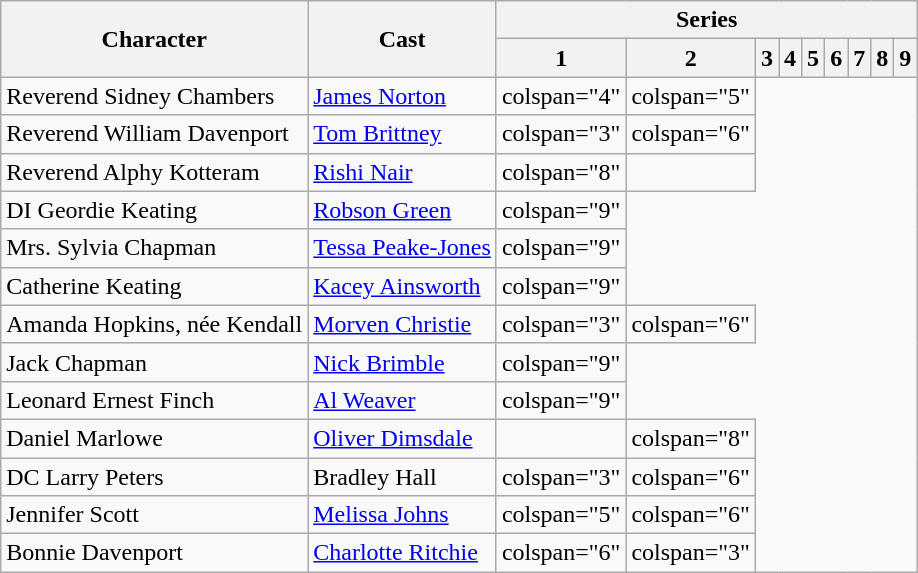<table class="wikitable">
<tr>
<th rowspan="2">Character</th>
<th rowspan="2">Cast</th>
<th colspan="9">Series</th>
</tr>
<tr>
<th>1</th>
<th>2</th>
<th>3</th>
<th>4</th>
<th>5</th>
<th>6</th>
<th>7</th>
<th>8</th>
<th>9</th>
</tr>
<tr>
<td>Reverend Sidney Chambers</td>
<td><a href='#'>James Norton</a></td>
<td>colspan="4" </td>
<td>colspan="5" </td>
</tr>
<tr>
<td>Reverend William Davenport</td>
<td><a href='#'>Tom Brittney</a></td>
<td>colspan="3" </td>
<td>colspan="6" </td>
</tr>
<tr>
<td>Reverend Alphy Kotteram</td>
<td><a href='#'>Rishi Nair</a></td>
<td>colspan="8" </td>
<td></td>
</tr>
<tr>
<td>DI Geordie Keating</td>
<td><a href='#'>Robson Green</a></td>
<td>colspan="9" </td>
</tr>
<tr>
<td>Mrs. Sylvia Chapman</td>
<td><a href='#'>Tessa Peake-Jones</a></td>
<td>colspan="9" </td>
</tr>
<tr>
<td>Catherine Keating</td>
<td><a href='#'>Kacey Ainsworth</a></td>
<td>colspan="9" </td>
</tr>
<tr>
<td>Amanda Hopkins, née Kendall</td>
<td><a href='#'>Morven Christie</a></td>
<td>colspan="3" </td>
<td>colspan="6" </td>
</tr>
<tr>
<td>Jack Chapman</td>
<td><a href='#'>Nick Brimble</a></td>
<td>colspan="9" </td>
</tr>
<tr>
<td>Leonard Ernest Finch</td>
<td><a href='#'>Al Weaver</a></td>
<td>colspan="9" </td>
</tr>
<tr>
<td>Daniel Marlowe</td>
<td><a href='#'>Oliver Dimsdale</a></td>
<td></td>
<td>colspan="8" </td>
</tr>
<tr>
<td>DC Larry Peters</td>
<td>Bradley Hall</td>
<td>colspan="3" </td>
<td>colspan="6" </td>
</tr>
<tr>
<td>Jennifer Scott</td>
<td><a href='#'>Melissa Johns</a></td>
<td>colspan="5" </td>
<td>colspan="6" </td>
</tr>
<tr>
<td>Bonnie Davenport</td>
<td><a href='#'>Charlotte Ritchie</a></td>
<td>colspan="6" </td>
<td>colspan="3" </td>
</tr>
</table>
